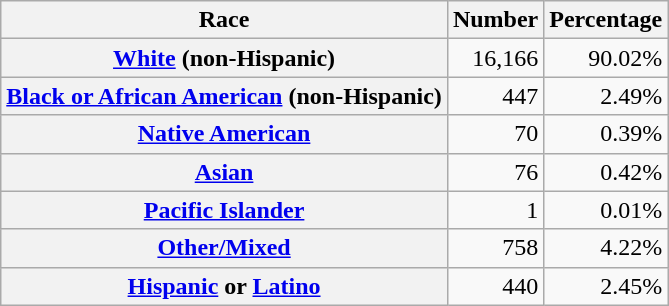<table class="wikitable" style="text-align:right">
<tr>
<th scope="col">Race</th>
<th scope="col">Number</th>
<th scope="col">Percentage</th>
</tr>
<tr>
<th scope="row"><a href='#'>White</a> (non-Hispanic)</th>
<td>16,166</td>
<td>90.02%</td>
</tr>
<tr>
<th scope="row"><a href='#'>Black or African American</a> (non-Hispanic)</th>
<td>447</td>
<td>2.49%</td>
</tr>
<tr>
<th scope="row"><a href='#'>Native American</a></th>
<td>70</td>
<td>0.39%</td>
</tr>
<tr>
<th scope="row"><a href='#'>Asian</a></th>
<td>76</td>
<td>0.42%</td>
</tr>
<tr>
<th scope="row"><a href='#'>Pacific Islander</a></th>
<td>1</td>
<td>0.01%</td>
</tr>
<tr>
<th scope="row"><a href='#'>Other/Mixed</a></th>
<td>758</td>
<td>4.22%</td>
</tr>
<tr>
<th scope="row"><a href='#'>Hispanic</a> or <a href='#'>Latino</a></th>
<td>440</td>
<td>2.45%</td>
</tr>
</table>
